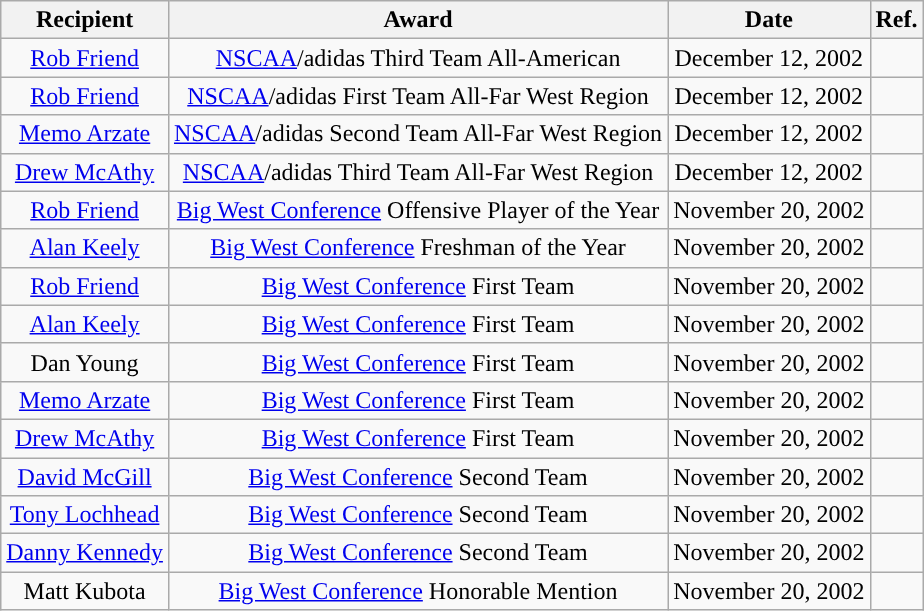<table class="wikitable" style="text-align: center;">
<tr>
<th>Recipient</th>
<th>Award</th>
<th>Date</th>
<th>Ref.</th>
</tr>
<tr>
<td><a href='#'>Rob Friend</a></td>
<td><a href='#'>NSCAA</a>/adidas Third Team All-American</td>
<td>December 12, 2002</td>
<td></td>
</tr>
<tr>
<td><a href='#'>Rob Friend</a></td>
<td><a href='#'>NSCAA</a>/adidas First Team All-Far West Region</td>
<td>December 12, 2002</td>
<td></td>
</tr>
<tr>
<td><a href='#'>Memo Arzate</a></td>
<td><a href='#'>NSCAA</a>/adidas Second Team All-Far West Region</td>
<td>December 12, 2002</td>
<td></td>
</tr>
<tr>
<td><a href='#'>Drew McAthy</a></td>
<td><a href='#'>NSCAA</a>/adidas Third Team All-Far West Region</td>
<td>December 12, 2002</td>
<td></td>
</tr>
<tr>
<td><a href='#'>Rob Friend</a></td>
<td><a href='#'>Big West Conference</a> Offensive Player of the Year</td>
<td>November 20, 2002</td>
<td></td>
</tr>
<tr>
<td><a href='#'>Alan Keely</a></td>
<td><a href='#'>Big West Conference</a> Freshman of the Year</td>
<td>November 20, 2002</td>
<td></td>
</tr>
<tr>
<td><a href='#'>Rob Friend</a></td>
<td><a href='#'>Big West Conference</a> First Team</td>
<td>November 20, 2002</td>
<td></td>
</tr>
<tr>
<td><a href='#'>Alan Keely</a></td>
<td><a href='#'>Big West Conference</a> First Team</td>
<td>November 20, 2002</td>
<td></td>
</tr>
<tr>
<td>Dan Young</td>
<td><a href='#'>Big West Conference</a> First Team</td>
<td>November 20, 2002</td>
<td></td>
</tr>
<tr>
<td><a href='#'>Memo Arzate</a></td>
<td><a href='#'>Big West Conference</a> First Team</td>
<td>November 20, 2002</td>
<td></td>
</tr>
<tr>
<td><a href='#'>Drew McAthy</a></td>
<td><a href='#'>Big West Conference</a> First Team</td>
<td>November 20, 2002</td>
<td></td>
</tr>
<tr>
<td><a href='#'>David McGill</a></td>
<td><a href='#'>Big West Conference</a> Second Team</td>
<td>November 20, 2002</td>
<td></td>
</tr>
<tr>
<td><a href='#'>Tony Lochhead</a></td>
<td><a href='#'>Big West Conference</a> Second Team</td>
<td>November 20, 2002</td>
<td></td>
</tr>
<tr>
<td><a href='#'>Danny Kennedy</a></td>
<td><a href='#'>Big West Conference</a> Second Team</td>
<td>November 20, 2002</td>
<td></td>
</tr>
<tr>
<td>Matt Kubota</td>
<td><a href='#'>Big West Conference</a> Honorable Mention</td>
<td>November 20, 2002</td>
<td></td>
</tr>
</table>
